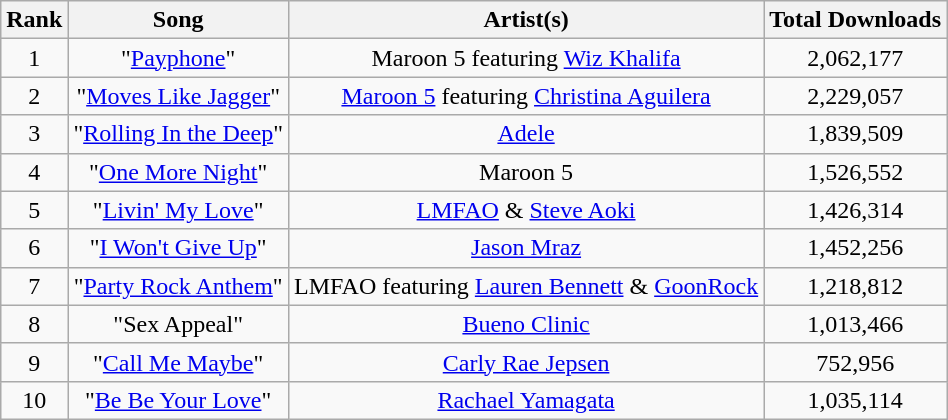<table class="wikitable" style="text-align:center">
<tr>
<th>Rank</th>
<th>Song</th>
<th>Artist(s)</th>
<th>Total Downloads</th>
</tr>
<tr>
<td>1</td>
<td>"<a href='#'>Payphone</a>"</td>
<td>Maroon 5 featuring <a href='#'>Wiz Khalifa</a></td>
<td>2,062,177</td>
</tr>
<tr>
<td>2</td>
<td>"<a href='#'>Moves Like Jagger</a>"</td>
<td><a href='#'>Maroon 5</a> featuring <a href='#'>Christina Aguilera</a></td>
<td>2,229,057</td>
</tr>
<tr>
<td>3</td>
<td>"<a href='#'>Rolling In the Deep</a>"</td>
<td><a href='#'>Adele</a></td>
<td>1,839,509</td>
</tr>
<tr>
<td>4</td>
<td>"<a href='#'>One More Night</a>"</td>
<td>Maroon 5</td>
<td>1,526,552</td>
</tr>
<tr>
<td>5</td>
<td>"<a href='#'>Livin' My Love</a>"</td>
<td><a href='#'>LMFAO</a> & <a href='#'>Steve Aoki</a></td>
<td>1,426,314</td>
</tr>
<tr>
<td>6</td>
<td>"<a href='#'>I Won't Give Up</a>"</td>
<td><a href='#'>Jason Mraz</a></td>
<td>1,452,256</td>
</tr>
<tr>
<td>7</td>
<td>"<a href='#'>Party Rock Anthem</a>"</td>
<td>LMFAO featuring <a href='#'>Lauren Bennett</a> & <a href='#'>GoonRock</a></td>
<td>1,218,812</td>
</tr>
<tr>
<td>8</td>
<td>"Sex Appeal"</td>
<td><a href='#'>Bueno Clinic</a></td>
<td>1,013,466</td>
</tr>
<tr>
<td>9</td>
<td>"<a href='#'>Call Me Maybe</a>"</td>
<td><a href='#'>Carly Rae Jepsen</a></td>
<td>752,956</td>
</tr>
<tr>
<td>10</td>
<td>"<a href='#'>Be Be Your Love</a>"</td>
<td><a href='#'>Rachael Yamagata</a></td>
<td>1,035,114</td>
</tr>
</table>
